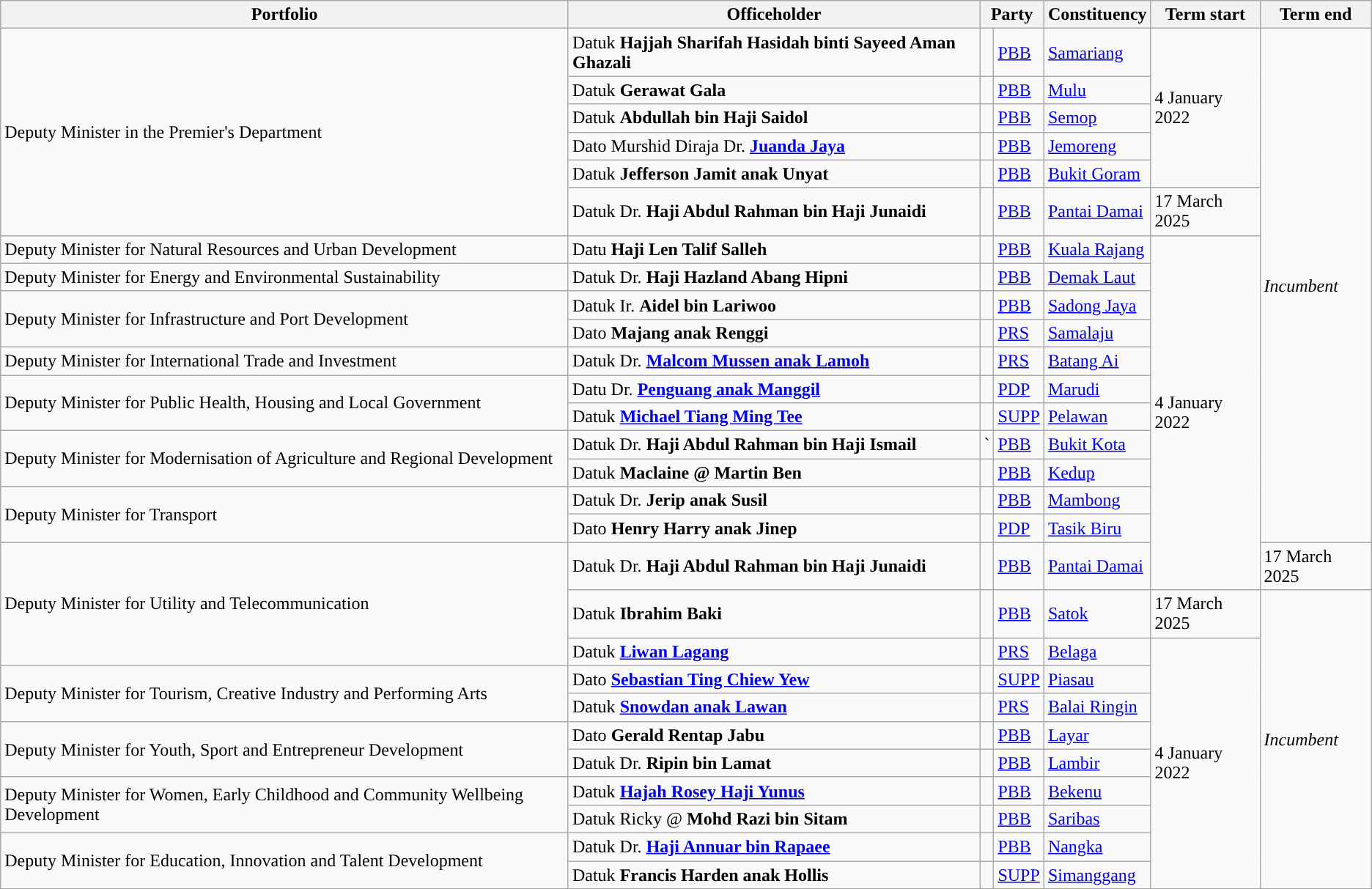<table class="wikitable sortable">
<tr>
<th>Portfolio</th>
<th>Officeholder</th>
<th colspan="2">Party</th>
<th>Constituency</th>
<th>Term start</th>
<th>Term end</th>
</tr>
<tr>
<td rowspan="6">Deputy Minister in the Premier's Department</td>
<td>Datuk <strong>Hajjah Sharifah Hasidah binti Sayeed Aman Ghazali</strong><br> </td>
<td style="background:"></td>
<td><a href='#'>PBB</a></td>
<td><a href='#'>Samariang</a></td>
<td rowspan="5">4 January 2022</td>
<td rowspan="17"><em>Incumbent</em></td>
</tr>
<tr>
<td>Datuk <strong>Gerawat Gala</strong><br> </td>
<td style="background:"></td>
<td><a href='#'>PBB</a></td>
<td><a href='#'>Mulu</a></td>
</tr>
<tr>
<td>Datuk <strong>Abdullah bin Haji Saidol</strong><br> </td>
<td style="background:"></td>
<td><a href='#'>PBB</a></td>
<td><a href='#'>Semop</a></td>
</tr>
<tr>
<td>Dato Murshid Diraja Dr. <strong><a href='#'>Juanda Jaya</a></strong> <br> </td>
<td style="background:"></td>
<td><a href='#'>PBB</a></td>
<td><a href='#'>Jemoreng</a></td>
</tr>
<tr>
<td>Datuk <strong>Jefferson Jamit anak Unyat</strong><br> </td>
<td style="background:"></td>
<td><a href='#'>PBB</a></td>
<td><a href='#'>Bukit Goram</a></td>
</tr>
<tr>
<td>Datuk Dr. <strong>Haji Abdul Rahman bin Haji Junaidi</strong><br> </td>
<td style="background:"></td>
<td><a href='#'>PBB</a></td>
<td><a href='#'>Pantai Damai</a></td>
<td>17 March 2025</td>
</tr>
<tr>
<td>Deputy Minister for Natural Resources and Urban Development</td>
<td>Datu <strong>Haji Len Talif Salleh</strong></td>
<td style="background:"></td>
<td><a href='#'>PBB</a></td>
<td><a href='#'>Kuala Rajang</a></td>
<td rowspan="12">4 January 2022</td>
</tr>
<tr>
<td>Deputy Minister for Energy and Environmental Sustainability</td>
<td>Datuk Dr. <strong>Haji Hazland Abang Hipni</strong></td>
<td style="background:"></td>
<td><a href='#'>PBB</a></td>
<td><a href='#'>Demak Laut</a></td>
</tr>
<tr>
<td rowspan="2">Deputy Minister for Infrastructure and Port Development</td>
<td>Datuk Ir. <strong>Aidel bin Lariwoo</strong><br> </td>
<td style="background:"></td>
<td><a href='#'>PBB</a></td>
<td><a href='#'>Sadong Jaya</a></td>
</tr>
<tr>
<td>Dato <strong>Majang anak Renggi</strong><br> </td>
<td></td>
<td><a href='#'>PRS</a></td>
<td><a href='#'>Samalaju</a></td>
</tr>
<tr>
<td>Deputy Minister for International Trade and Investment</td>
<td>Datuk Dr. <a href='#'><strong>Malcom Mussen anak Lamoh</strong></a></td>
<td></td>
<td><a href='#'>PRS</a></td>
<td><a href='#'>Batang Ai</a></td>
</tr>
<tr>
<td rowspan="2">Deputy Minister for Public Health, Housing and Local Government</td>
<td>Datu Dr. <strong><a href='#'>Penguang anak Manggil</a></strong> <br> </td>
<td></td>
<td><a href='#'>PDP</a></td>
<td><a href='#'>Marudi</a></td>
</tr>
<tr>
<td>Datuk <strong><a href='#'>Michael Tiang Ming Tee</a></strong><br> </td>
<td></td>
<td><a href='#'>SUPP</a></td>
<td><a href='#'>Pelawan</a></td>
</tr>
<tr>
<td rowspan="2">Deputy Minister for Modernisation of Agriculture and Regional Development</td>
<td>Datuk Dr. <strong>Haji Abdul Rahman bin Haji Ismail</strong> <br> </td>
<td style="background:">`</td>
<td><a href='#'>PBB</a></td>
<td><a href='#'>Bukit Kota</a></td>
</tr>
<tr>
<td>Datuk <strong>Maclaine @ Martin Ben</strong><br> </td>
<td style="background:"></td>
<td><a href='#'>PBB</a></td>
<td><a href='#'>Kedup</a></td>
</tr>
<tr>
<td rowspan="2">Deputy Minister for Transport</td>
<td>Datuk Dr. <strong>Jerip anak Susil</strong></td>
<td style="background:"></td>
<td><a href='#'>PBB</a></td>
<td><a href='#'>Mambong</a></td>
</tr>
<tr>
<td>Dato <strong>Henry Harry anak Jinep</strong></td>
<td></td>
<td><a href='#'>PDP</a></td>
<td><a href='#'>Tasik Biru</a></td>
</tr>
<tr>
<td rowspan="3">Deputy Minister for Utility and Telecommunication</td>
<td>Datuk Dr. <strong>Haji Abdul Rahman bin Haji Junaidi</strong><br> </td>
<td style="background:"></td>
<td><a href='#'>PBB</a></td>
<td><a href='#'>Pantai Damai</a></td>
<td>17 March 2025</td>
</tr>
<tr>
<td>Datuk <strong>Ibrahim Baki</strong><br> </td>
<td style="background:"></td>
<td><a href='#'>PBB</a></td>
<td><a href='#'>Satok</a></td>
<td>17 March 2025</td>
<td rowspan="10"><em>Incumbent</em></td>
</tr>
<tr>
<td>Datuk <strong><a href='#'>Liwan Lagang</a></strong> <br> </td>
<td></td>
<td><a href='#'>PRS</a></td>
<td><a href='#'>Belaga</a></td>
<td rowspan="9">4 January 2022</td>
</tr>
<tr>
<td rowspan="2">Deputy Minister for Tourism, Creative Industry and Performing Arts</td>
<td>Dato <strong><a href='#'>Sebastian Ting Chiew Yew</a></strong> <br> </td>
<td></td>
<td><a href='#'>SUPP</a></td>
<td><a href='#'>Piasau</a></td>
</tr>
<tr>
<td>Datuk <strong><a href='#'>Snowdan anak Lawan</a></strong> <br> </td>
<td></td>
<td><a href='#'>PRS</a></td>
<td><a href='#'>Balai Ringin</a></td>
</tr>
<tr>
<td rowspan="2">Deputy Minister for Youth, Sport and Entrepreneur Development</td>
<td>Dato <strong>Gerald Rentap Jabu</strong><br> </td>
<td style="background:"></td>
<td><a href='#'>PBB</a></td>
<td><a href='#'>Layar</a></td>
</tr>
<tr>
<td>Datuk Dr. <strong>Ripin bin Lamat</strong><br> </td>
<td style="background:"></td>
<td><a href='#'>PBB</a></td>
<td><a href='#'>Lambir</a></td>
</tr>
<tr>
<td rowspan="2">Deputy Minister for Women, Early Childhood and Community Wellbeing Development</td>
<td>Datuk <strong><a href='#'>Hajah Rosey Haji Yunus</a></strong> <br> </td>
<td style="background:"></td>
<td><a href='#'>PBB</a></td>
<td><a href='#'>Bekenu</a></td>
</tr>
<tr>
<td>Datuk Ricky @ <strong>Mohd Razi bin Sitam</strong><br> </td>
<td style="background:"></td>
<td><a href='#'>PBB</a></td>
<td><a href='#'>Saribas</a></td>
</tr>
<tr>
<td rowspan="2">Deputy Minister for Education, Innovation and Talent Development</td>
<td>Datuk Dr. <strong><a href='#'>Haji Annuar bin Rapaee</a></strong> <br> </td>
<td style="background:"></td>
<td><a href='#'>PBB</a></td>
<td><a href='#'>Nangka</a></td>
</tr>
<tr>
<td>Datuk <strong>Francis Harden anak Hollis</strong><br> </td>
<td></td>
<td><a href='#'>SUPP</a></td>
<td><a href='#'>Simanggang</a></td>
</tr>
</table>
